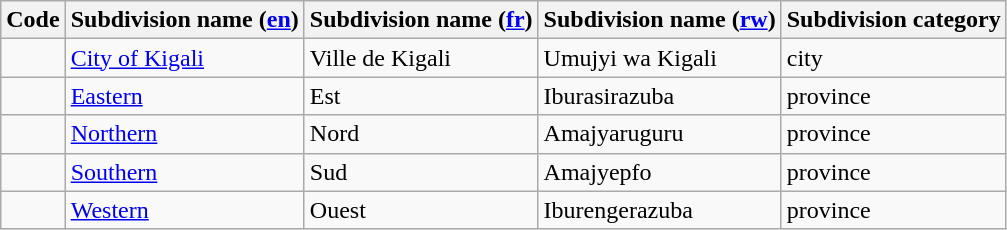<table class="wikitable sortable">
<tr>
<th>Code</th>
<th>Subdivision name (<a href='#'>en</a>)</th>
<th>Subdivision name (<a href='#'>fr</a>)</th>
<th>Subdivision name (<a href='#'>rw</a>)</th>
<th>Subdivision category</th>
</tr>
<tr>
<td></td>
<td><a href='#'>City of Kigali</a></td>
<td>Ville de Kigali</td>
<td>Umujyi wa Kigali</td>
<td>city</td>
</tr>
<tr>
<td></td>
<td><a href='#'>Eastern</a></td>
<td>Est</td>
<td>Iburasirazuba</td>
<td>province</td>
</tr>
<tr>
<td></td>
<td><a href='#'>Northern</a></td>
<td>Nord</td>
<td>Amajyaruguru</td>
<td>province</td>
</tr>
<tr>
<td></td>
<td><a href='#'>Southern</a></td>
<td>Sud</td>
<td>Amajyepfo</td>
<td>province</td>
</tr>
<tr>
<td></td>
<td><a href='#'>Western</a></td>
<td>Ouest</td>
<td>Iburengerazuba</td>
<td>province</td>
</tr>
</table>
